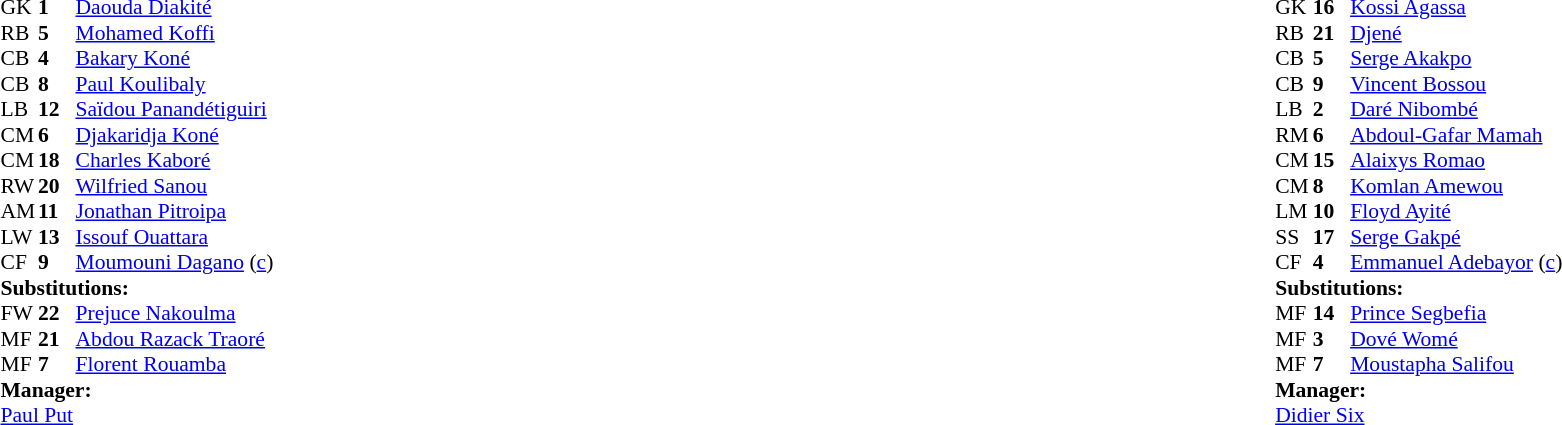<table width="100%">
<tr>
<td valign="top" width="50%"><br><table style="font-size: 90%" cellspacing="0" cellpadding="0">
<tr>
<td>GK</td>
<td><strong>1</strong></td>
<td><a href='#'>Daouda Diakité</a></td>
</tr>
<tr>
<td>RB</td>
<td><strong>5</strong></td>
<td><a href='#'>Mohamed Koffi</a></td>
</tr>
<tr>
<td>CB</td>
<td><strong>4</strong></td>
<td><a href='#'>Bakary Koné</a></td>
</tr>
<tr>
<td>CB</td>
<td><strong>8</strong></td>
<td><a href='#'>Paul Koulibaly</a></td>
</tr>
<tr>
<td>LB</td>
<td><strong>12</strong></td>
<td><a href='#'>Saïdou Panandétiguiri</a></td>
</tr>
<tr>
<td>CM</td>
<td><strong>6</strong></td>
<td><a href='#'>Djakaridja Koné</a></td>
</tr>
<tr>
<td>CM</td>
<td><strong>18</strong></td>
<td><a href='#'>Charles Kaboré</a></td>
<td></td>
</tr>
<tr>
<td>RW</td>
<td><strong>20</strong></td>
<td><a href='#'>Wilfried Sanou</a></td>
<td></td>
<td></td>
</tr>
<tr>
<td>AM</td>
<td><strong>11</strong></td>
<td><a href='#'>Jonathan Pitroipa</a></td>
<td></td>
<td></td>
</tr>
<tr>
<td>LW</td>
<td><strong>13</strong></td>
<td><a href='#'>Issouf Ouattara</a></td>
<td></td>
<td></td>
</tr>
<tr>
<td>CF</td>
<td><strong>9</strong></td>
<td><a href='#'>Moumouni Dagano</a> (<a href='#'>c</a>)</td>
</tr>
<tr>
<th width=25></th>
<th width=25></th>
</tr>
<tr>
<td colspan=3><strong>Substitutions:</strong></td>
</tr>
<tr>
<td>FW</td>
<td><strong>22</strong></td>
<td><a href='#'>Prejuce Nakoulma</a></td>
<td></td>
<td></td>
</tr>
<tr>
<td>MF</td>
<td><strong>21</strong></td>
<td><a href='#'>Abdou Razack Traoré</a></td>
<td></td>
<td></td>
</tr>
<tr>
<td>MF</td>
<td><strong>7</strong></td>
<td><a href='#'>Florent Rouamba</a></td>
<td></td>
<td></td>
</tr>
<tr>
<td colspan=3><strong>Manager:</strong></td>
</tr>
<tr>
<td colspan=3> <a href='#'>Paul Put</a></td>
</tr>
</table>
</td>
<td valign="top"></td>
<td valign="top" width="50%"><br><table style="font-size: 90%" cellspacing="0" cellpadding="0" align="center">
<tr>
<th width=25></th>
<th width=25></th>
</tr>
<tr>
<td>GK</td>
<td><strong>16</strong></td>
<td><a href='#'>Kossi Agassa</a></td>
</tr>
<tr>
<td>RB</td>
<td><strong>21</strong></td>
<td><a href='#'>Djené</a></td>
</tr>
<tr>
<td>CB</td>
<td><strong>5</strong></td>
<td><a href='#'>Serge Akakpo</a></td>
<td></td>
<td></td>
</tr>
<tr>
<td>CB</td>
<td><strong>9</strong></td>
<td><a href='#'>Vincent Bossou</a></td>
<td></td>
</tr>
<tr>
<td>LB</td>
<td><strong>2</strong></td>
<td><a href='#'>Daré Nibombé</a></td>
</tr>
<tr>
<td>RM</td>
<td><strong>6</strong></td>
<td><a href='#'>Abdoul-Gafar Mamah</a></td>
<td></td>
</tr>
<tr>
<td>CM</td>
<td><strong>15</strong></td>
<td><a href='#'>Alaixys Romao</a></td>
<td></td>
</tr>
<tr>
<td>CM</td>
<td><strong>8</strong></td>
<td><a href='#'>Komlan Amewou</a></td>
<td></td>
<td></td>
</tr>
<tr>
<td>LM</td>
<td><strong>10</strong></td>
<td><a href='#'>Floyd Ayité</a></td>
<td></td>
<td></td>
</tr>
<tr>
<td>SS</td>
<td><strong>17</strong></td>
<td><a href='#'>Serge Gakpé</a></td>
<td></td>
</tr>
<tr>
<td>CF</td>
<td><strong>4</strong></td>
<td><a href='#'>Emmanuel Adebayor</a> (<a href='#'>c</a>)</td>
<td></td>
</tr>
<tr>
<td colspan=3><strong>Substitutions:</strong></td>
</tr>
<tr>
<td>MF</td>
<td><strong>14</strong></td>
<td><a href='#'>Prince Segbefia</a></td>
<td></td>
<td></td>
</tr>
<tr>
<td>MF</td>
<td><strong>3</strong></td>
<td><a href='#'>Dové Womé</a></td>
<td></td>
<td></td>
</tr>
<tr>
<td>MF</td>
<td><strong>7</strong></td>
<td><a href='#'>Moustapha Salifou</a></td>
<td></td>
<td></td>
</tr>
<tr>
<td colspan=3><strong>Manager:</strong></td>
</tr>
<tr>
<td colspan=3> <a href='#'>Didier Six</a></td>
</tr>
</table>
</td>
</tr>
</table>
